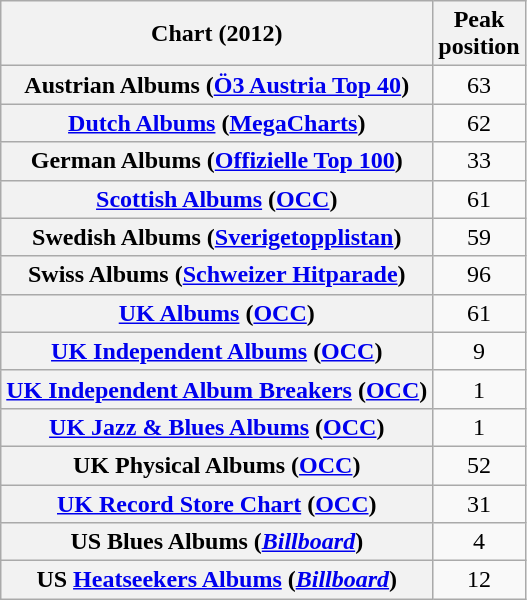<table class="wikitable sortable plainrowheaders" style="text-align:center">
<tr>
<th scope="col">Chart (2012)</th>
<th scope="col">Peak<br>position</th>
</tr>
<tr>
<th scope="row">Austrian Albums (<a href='#'>Ö3 Austria Top 40</a>)</th>
<td>63</td>
</tr>
<tr>
<th scope="row"><a href='#'>Dutch Albums</a> (<a href='#'>MegaCharts</a>)</th>
<td>62</td>
</tr>
<tr>
<th scope="row">German Albums (<a href='#'>Offizielle Top 100</a>)</th>
<td>33</td>
</tr>
<tr>
<th scope="row"><a href='#'>Scottish Albums</a> (<a href='#'>OCC</a>)</th>
<td>61</td>
</tr>
<tr>
<th scope="row">Swedish Albums (<a href='#'>Sverigetopplistan</a>)</th>
<td>59</td>
</tr>
<tr>
<th scope="row">Swiss Albums (<a href='#'>Schweizer Hitparade</a>)</th>
<td>96</td>
</tr>
<tr>
<th scope="row"><a href='#'>UK Albums</a> (<a href='#'>OCC</a>)</th>
<td>61</td>
</tr>
<tr>
<th scope="row"><a href='#'>UK Independent Albums</a> (<a href='#'>OCC</a>)</th>
<td>9</td>
</tr>
<tr>
<th scope="row"><a href='#'>UK Independent Album Breakers</a> (<a href='#'>OCC</a>)</th>
<td>1</td>
</tr>
<tr>
<th scope="row"><a href='#'>UK Jazz & Blues Albums</a> (<a href='#'>OCC</a>)</th>
<td>1</td>
</tr>
<tr>
<th scope="row">UK Physical Albums (<a href='#'>OCC</a>)</th>
<td>52</td>
</tr>
<tr>
<th scope="row"><a href='#'>UK Record Store Chart</a> (<a href='#'>OCC</a>)</th>
<td>31</td>
</tr>
<tr>
<th scope="row">US Blues Albums (<em><a href='#'>Billboard</a></em>)</th>
<td>4</td>
</tr>
<tr>
<th scope="row">US <a href='#'>Heatseekers Albums</a> (<em><a href='#'>Billboard</a></em>)</th>
<td>12</td>
</tr>
</table>
